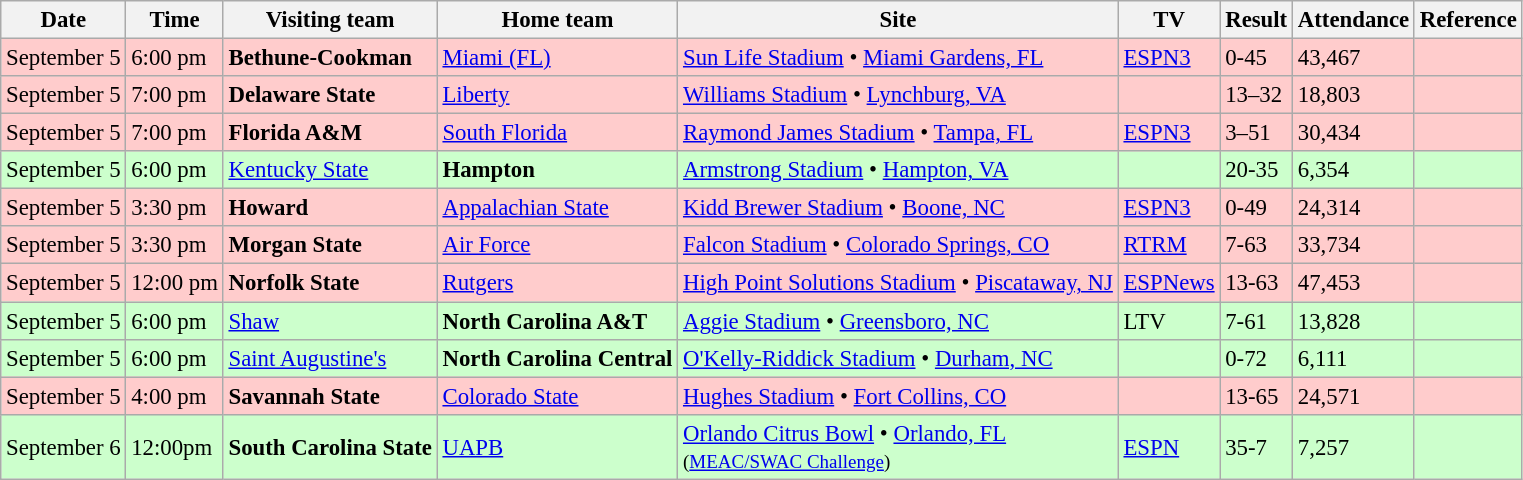<table class="wikitable" style="font-size:95%;">
<tr>
<th>Date</th>
<th>Time</th>
<th>Visiting team</th>
<th>Home team</th>
<th>Site</th>
<th>TV</th>
<th>Result</th>
<th>Attendance</th>
<th class="unsortable">Reference</th>
</tr>
<tr bgcolor=#ffcccc>
<td>September 5</td>
<td>6:00 pm</td>
<td><strong>Bethune-Cookman</strong></td>
<td><a href='#'>Miami (FL)</a></td>
<td><a href='#'>Sun Life Stadium</a> • <a href='#'>Miami Gardens, FL</a></td>
<td><a href='#'>ESPN3</a></td>
<td>0-45</td>
<td>43,467</td>
<td></td>
</tr>
<tr bgcolor=#ffcccc>
<td>September 5</td>
<td>7:00 pm</td>
<td><strong>Delaware State</strong></td>
<td><a href='#'>Liberty</a></td>
<td><a href='#'>Williams Stadium</a> • <a href='#'>Lynchburg, VA</a></td>
<td></td>
<td>13–32</td>
<td>18,803</td>
<td></td>
</tr>
<tr bgcolor=#ffcccc>
<td>September 5</td>
<td>7:00 pm</td>
<td><strong>Florida A&M</strong></td>
<td><a href='#'>South Florida</a></td>
<td><a href='#'>Raymond James Stadium</a> • <a href='#'>Tampa, FL</a></td>
<td><a href='#'>ESPN3</a></td>
<td>3–51</td>
<td>30,434</td>
<td></td>
</tr>
<tr bgcolor=#ccffcc>
<td>September 5</td>
<td>6:00 pm</td>
<td><a href='#'>Kentucky State</a></td>
<td><strong>Hampton</strong></td>
<td><a href='#'>Armstrong Stadium</a> • <a href='#'>Hampton, VA</a></td>
<td></td>
<td>20-35</td>
<td>6,354</td>
<td></td>
</tr>
<tr bgcolor=#ffcccc>
<td>September 5</td>
<td>3:30 pm</td>
<td><strong>Howard</strong></td>
<td><a href='#'>Appalachian State</a></td>
<td><a href='#'>Kidd Brewer Stadium</a> • <a href='#'>Boone, NC</a></td>
<td><a href='#'>ESPN3</a></td>
<td>0-49</td>
<td>24,314</td>
<td></td>
</tr>
<tr bgcolor=#ffcccc>
<td>September 5</td>
<td>3:30 pm</td>
<td><strong>Morgan State</strong></td>
<td><a href='#'>Air Force</a></td>
<td><a href='#'>Falcon Stadium</a> • <a href='#'>Colorado Springs, CO</a></td>
<td><a href='#'>RTRM</a></td>
<td>7-63</td>
<td>33,734</td>
<td></td>
</tr>
<tr bgcolor=#ffcccc>
<td>September 5</td>
<td>12:00 pm</td>
<td><strong>Norfolk State</strong></td>
<td><a href='#'>Rutgers</a></td>
<td><a href='#'>High Point Solutions Stadium</a> • <a href='#'>Piscataway, NJ</a></td>
<td><a href='#'>ESPNews</a></td>
<td>13-63</td>
<td>47,453</td>
<td></td>
</tr>
<tr bgcolor=#ccffcc>
<td>September 5</td>
<td>6:00 pm</td>
<td><a href='#'>Shaw</a></td>
<td><strong>North Carolina A&T</strong></td>
<td><a href='#'>Aggie Stadium</a> • <a href='#'>Greensboro, NC</a></td>
<td>LTV</td>
<td>7-61</td>
<td>13,828</td>
<td></td>
</tr>
<tr bgcolor=#ccffcc>
<td>September 5</td>
<td>6:00 pm</td>
<td><a href='#'>Saint Augustine's</a></td>
<td><strong>North Carolina Central</strong></td>
<td><a href='#'>O'Kelly-Riddick Stadium</a> • <a href='#'>Durham, NC</a></td>
<td></td>
<td>0-72</td>
<td>6,111</td>
<td></td>
</tr>
<tr bgcolor=#ffcccc>
<td>September 5</td>
<td>4:00 pm</td>
<td><strong>Savannah State</strong></td>
<td><a href='#'>Colorado State</a></td>
<td><a href='#'>Hughes Stadium</a> • <a href='#'>Fort Collins, CO</a></td>
<td></td>
<td>13-65</td>
<td>24,571</td>
<td></td>
</tr>
<tr bgcolor=#ccffcc>
<td>September 6</td>
<td>12:00pm</td>
<td><strong>South Carolina State</strong></td>
<td><a href='#'>UAPB</a></td>
<td><a href='#'>Orlando Citrus Bowl</a> • <a href='#'>Orlando, FL</a><br><small>(<a href='#'>MEAC/SWAC Challenge</a>)</small></td>
<td><a href='#'>ESPN</a></td>
<td>35-7</td>
<td>7,257</td>
<td></td>
</tr>
</table>
